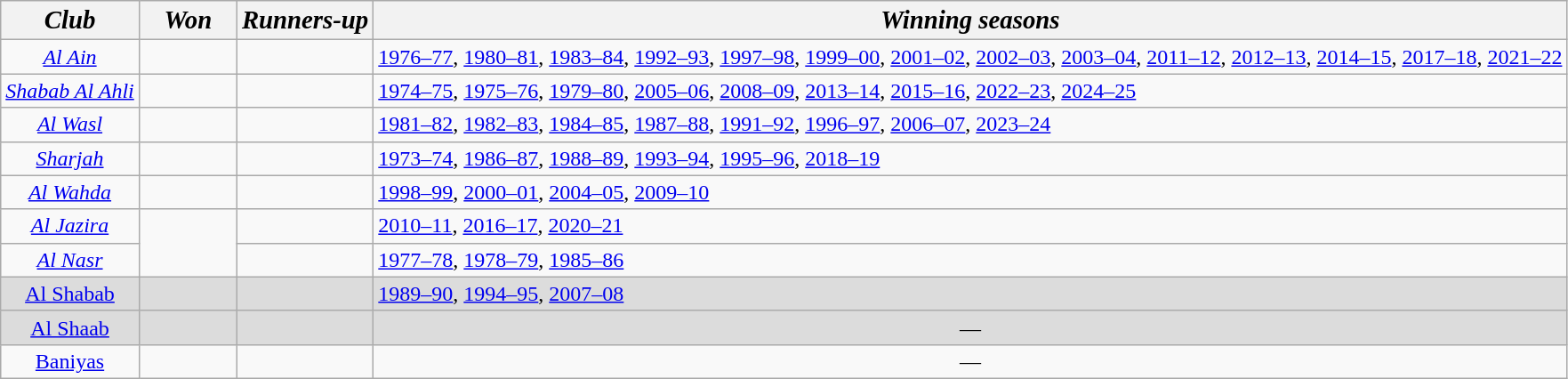<table class="wikitable sortable">
<tr>
<th scope=col class="unsortable"><em><big>Club</big></em></th>
<th scope=col width=66><em><big>Won</big></em></th>
<th scope=col><em><big>Runners-up</big></em></th>
<th scope=col class="unsortable"><em><big>Winning seasons</big></em></th>
</tr>
<tr>
<td align="center"><em><a href='#'>Al Ain</a>  </em></td>
<td></td>
<td></td>
<td><a href='#'>1976–77</a>, <a href='#'>1980–81</a>, <a href='#'>1983–84</a>, <a href='#'>1992–93</a>, <a href='#'>1997–98</a>, <a href='#'>1999–00</a>, <a href='#'>2001–02</a>, <a href='#'>2002–03</a>, <a href='#'>2003–04</a>, <a href='#'>2011–12</a>, <a href='#'>2012–13</a>, <a href='#'>2014–15</a>, <a href='#'>2017–18</a>, <a href='#'>2021–22</a></td>
</tr>
<tr>
<td align="center"><em><a href='#'>Shabab Al Ahli</a> </em></td>
<td></td>
<td></td>
<td><a href='#'>1974–75</a>, <a href='#'>1975–76</a>, <a href='#'>1979–80</a>, <a href='#'>2005–06</a>, <a href='#'>2008–09</a>, <a href='#'>2013–14</a>, <a href='#'>2015–16</a>, <a href='#'>2022–23</a>, <a href='#'>2024–25</a></td>
</tr>
<tr>
<td align="center"><em><a href='#'>Al Wasl</a> </em></td>
<td></td>
<td></td>
<td><a href='#'>1981–82</a>, <a href='#'>1982–83</a>, <a href='#'>1984–85</a>, <a href='#'>1987–88</a>, <a href='#'>1991–92</a>, <a href='#'>1996–97</a>, <a href='#'>2006–07</a>, <a href='#'>2023–24</a></td>
</tr>
<tr>
<td align="center"><em><a href='#'>Sharjah</a> </em></td>
<td></td>
<td></td>
<td><a href='#'>1973–74</a>, <a href='#'>1986–87</a>, <a href='#'>1988–89</a>, <a href='#'>1993–94</a>, <a href='#'>1995–96</a>, <a href='#'>2018–19</a></td>
</tr>
<tr>
<td align="center"><a href='#'><em>Al Wahda</em></a></td>
<td></td>
<td></td>
<td><a href='#'>1998–99</a>, <a href='#'>2000–01</a>, <a href='#'>2004–05</a>, <a href='#'>2009–10</a></td>
</tr>
<tr>
<td align="center"><a href='#'><em>Al Jazira</em></a></td>
<td rowspan="2"></td>
<td></td>
<td><a href='#'>2010–11</a>, <a href='#'>2016–17</a>, <a href='#'>2020–21</a></td>
</tr>
<tr>
<td align="center"><a href='#'><em>Al Nasr</em></a></td>
<td></td>
<td><a href='#'>1977–78</a>, <a href='#'>1978–79</a>, <a href='#'>1985–86</a></td>
</tr>
<tr bgcolor=#DCDCDC>
<td align="center"><a href='#'>Al Shabab</a></td>
<td></td>
<td></td>
<td><a href='#'>1989–90</a>, <a href='#'>1994–95</a>, <a href='#'>2007–08</a></td>
</tr>
<tr bgcolor=#DCDCDC>
<td align="center"><a href='#'>Al Shaab</a></td>
<td></td>
<td></td>
<td align=center>—</td>
</tr>
<tr>
<td align="center"><a href='#'>Baniyas</a></td>
<td></td>
<td></td>
<td align=center>—</td>
</tr>
</table>
